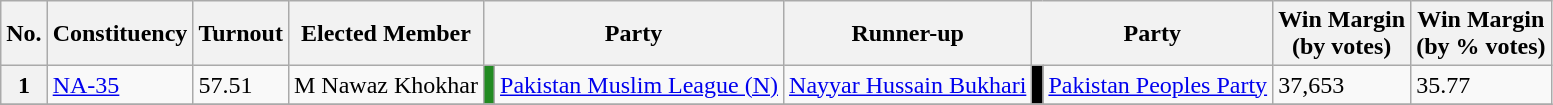<table class="wikitable sortable">
<tr>
<th>No.</th>
<th>Constituency</th>
<th>Turnout</th>
<th>Elected Member</th>
<th colspan="2">Party</th>
<th>Runner-up</th>
<th colspan="2">Party</th>
<th>Win Margin<br>(by votes)</th>
<th>Win Margin<br>(by % votes)</th>
</tr>
<tr>
<th>1</th>
<td><a href='#'>NA-35</a></td>
<td>57.51</td>
<td>M Nawaz Khokhar</td>
<td style="color:inherit;background:#228b22"></td>
<td><a href='#'>Pakistan Muslim League (N)</a></td>
<td><a href='#'>Nayyar Hussain Bukhari</a></td>
<td style="color:inherit;background:#000000"></td>
<td><a href='#'>Pakistan Peoples Party</a></td>
<td>37,653</td>
<td>35.77</td>
</tr>
<tr>
</tr>
</table>
